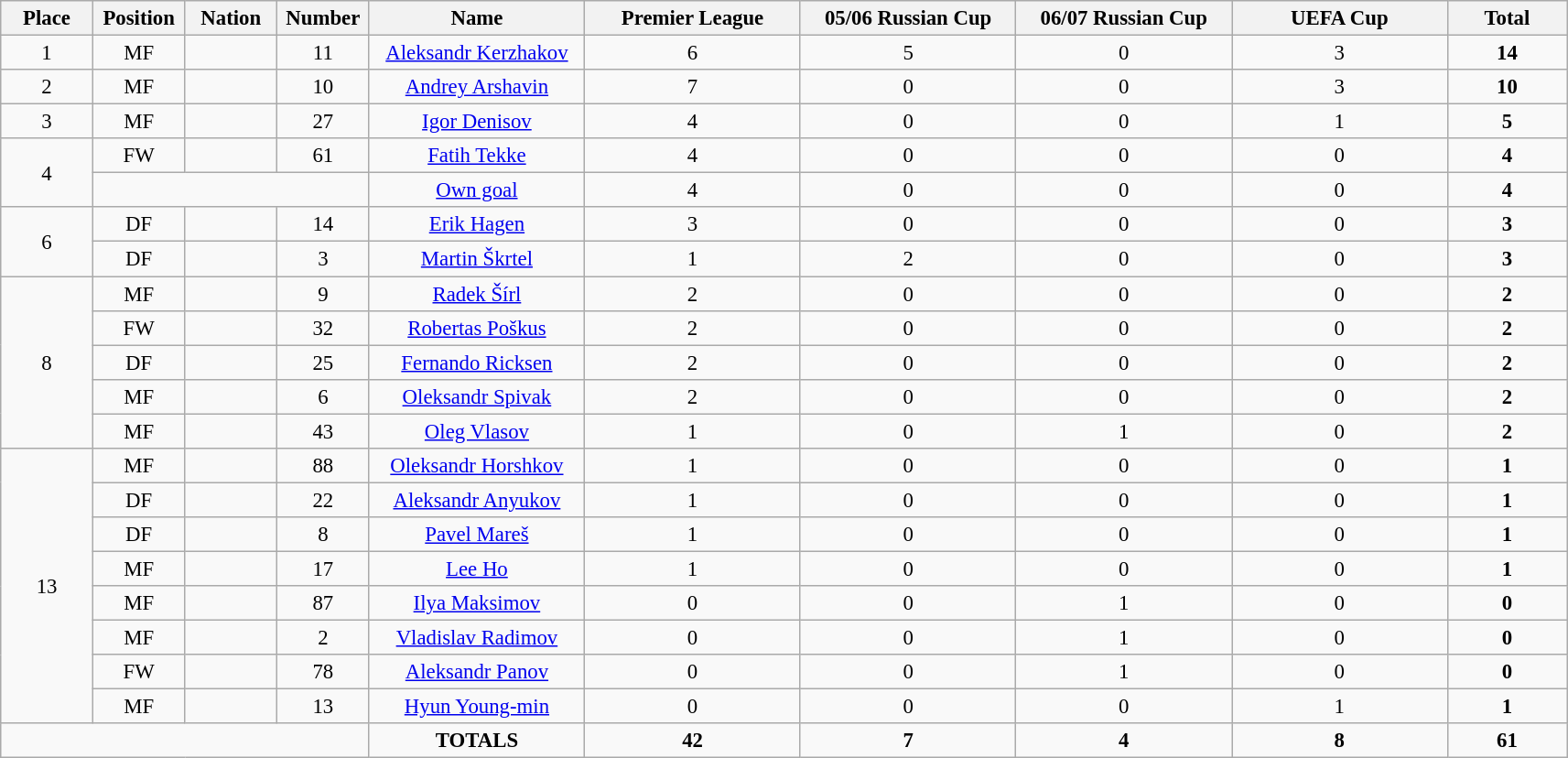<table class="wikitable" style="font-size: 95%; text-align: center;">
<tr>
<th width=60>Place</th>
<th width=60>Position</th>
<th width=60>Nation</th>
<th width=60>Number</th>
<th width=150>Name</th>
<th width=150>Premier League</th>
<th width=150>05/06 Russian Cup</th>
<th width=150>06/07 Russian Cup</th>
<th width=150>UEFA Cup</th>
<th width=80><strong>Total</strong></th>
</tr>
<tr>
<td>1</td>
<td>MF</td>
<td></td>
<td>11</td>
<td><a href='#'>Aleksandr Kerzhakov</a></td>
<td>6</td>
<td>5</td>
<td>0</td>
<td>3</td>
<td><strong>14</strong></td>
</tr>
<tr>
<td>2</td>
<td>MF</td>
<td></td>
<td>10</td>
<td><a href='#'>Andrey Arshavin</a></td>
<td>7</td>
<td>0</td>
<td>0</td>
<td>3</td>
<td><strong>10</strong></td>
</tr>
<tr>
<td>3</td>
<td>MF</td>
<td></td>
<td>27</td>
<td><a href='#'>Igor Denisov</a></td>
<td>4</td>
<td>0</td>
<td>0</td>
<td>1</td>
<td><strong>5</strong></td>
</tr>
<tr>
<td rowspan="2">4</td>
<td>FW</td>
<td></td>
<td>61</td>
<td><a href='#'>Fatih Tekke</a></td>
<td>4</td>
<td>0</td>
<td>0</td>
<td>0</td>
<td><strong>4</strong></td>
</tr>
<tr>
<td colspan="3"></td>
<td><a href='#'>Own goal</a></td>
<td>4</td>
<td>0</td>
<td>0</td>
<td>0</td>
<td><strong>4</strong></td>
</tr>
<tr>
<td rowspan="2">6</td>
<td>DF</td>
<td></td>
<td>14</td>
<td><a href='#'>Erik Hagen</a></td>
<td>3</td>
<td>0</td>
<td>0</td>
<td>0</td>
<td><strong>3</strong></td>
</tr>
<tr>
<td>DF</td>
<td></td>
<td>3</td>
<td><a href='#'>Martin Škrtel</a></td>
<td>1</td>
<td>2</td>
<td>0</td>
<td>0</td>
<td><strong>3</strong></td>
</tr>
<tr>
<td rowspan="5">8</td>
<td>MF</td>
<td></td>
<td>9</td>
<td><a href='#'>Radek Šírl</a></td>
<td>2</td>
<td>0</td>
<td>0</td>
<td>0</td>
<td><strong>2</strong></td>
</tr>
<tr>
<td>FW</td>
<td></td>
<td>32</td>
<td><a href='#'>Robertas Poškus</a></td>
<td>2</td>
<td>0</td>
<td>0</td>
<td>0</td>
<td><strong>2</strong></td>
</tr>
<tr>
<td>DF</td>
<td></td>
<td>25</td>
<td><a href='#'>Fernando Ricksen</a></td>
<td>2</td>
<td>0</td>
<td>0</td>
<td>0</td>
<td><strong>2</strong></td>
</tr>
<tr>
<td>MF</td>
<td></td>
<td>6</td>
<td><a href='#'>Oleksandr Spivak</a></td>
<td>2</td>
<td>0</td>
<td>0</td>
<td>0</td>
<td><strong>2</strong></td>
</tr>
<tr>
<td>MF</td>
<td></td>
<td>43</td>
<td><a href='#'>Oleg Vlasov</a></td>
<td>1</td>
<td>0</td>
<td>1</td>
<td>0</td>
<td><strong>2</strong></td>
</tr>
<tr>
<td rowspan="8">13</td>
<td>MF</td>
<td></td>
<td>88</td>
<td><a href='#'>Oleksandr Horshkov</a></td>
<td>1</td>
<td>0</td>
<td>0</td>
<td>0</td>
<td><strong>1</strong></td>
</tr>
<tr>
<td>DF</td>
<td></td>
<td>22</td>
<td><a href='#'>Aleksandr Anyukov</a></td>
<td>1</td>
<td>0</td>
<td>0</td>
<td>0</td>
<td><strong>1</strong></td>
</tr>
<tr>
<td>DF</td>
<td></td>
<td>8</td>
<td><a href='#'>Pavel Mareš</a></td>
<td>1</td>
<td>0</td>
<td>0</td>
<td>0</td>
<td><strong>1</strong></td>
</tr>
<tr>
<td>MF</td>
<td></td>
<td>17</td>
<td><a href='#'>Lee Ho</a></td>
<td>1</td>
<td>0</td>
<td>0</td>
<td>0</td>
<td><strong>1</strong></td>
</tr>
<tr>
<td>MF</td>
<td></td>
<td>87</td>
<td><a href='#'>Ilya Maksimov</a></td>
<td>0</td>
<td>0</td>
<td>1</td>
<td>0</td>
<td><strong>0</strong></td>
</tr>
<tr>
<td>MF</td>
<td></td>
<td>2</td>
<td><a href='#'>Vladislav Radimov</a></td>
<td>0</td>
<td>0</td>
<td>1</td>
<td>0</td>
<td><strong>0</strong></td>
</tr>
<tr>
<td>FW</td>
<td></td>
<td>78</td>
<td><a href='#'>Aleksandr Panov</a></td>
<td>0</td>
<td>0</td>
<td>1</td>
<td>0</td>
<td><strong>0</strong></td>
</tr>
<tr>
<td>MF</td>
<td></td>
<td>13</td>
<td><a href='#'>Hyun Young-min</a></td>
<td>0</td>
<td>0</td>
<td>0</td>
<td>1</td>
<td><strong>1</strong></td>
</tr>
<tr>
<td colspan="4"></td>
<td><strong>TOTALS</strong></td>
<td><strong>42</strong></td>
<td><strong>7</strong></td>
<td><strong>4</strong></td>
<td><strong>8</strong></td>
<td><strong>61</strong></td>
</tr>
</table>
